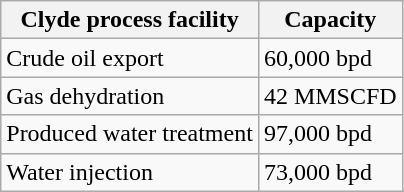<table class="wikitable">
<tr>
<th>Clyde process facility</th>
<th>Capacity</th>
</tr>
<tr>
<td>Crude oil export</td>
<td>60,000 bpd</td>
</tr>
<tr>
<td>Gas dehydration</td>
<td>42 MMSCFD</td>
</tr>
<tr>
<td>Produced water treatment</td>
<td>97,000 bpd</td>
</tr>
<tr>
<td>Water injection</td>
<td>73,000 bpd</td>
</tr>
</table>
